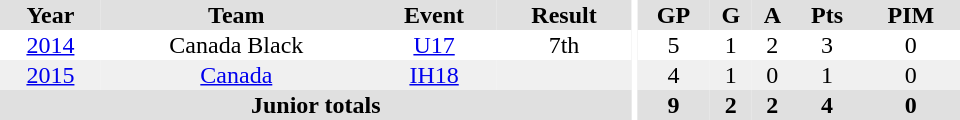<table border="0" cellpadding="1" cellspacing="0" ID="Table3" style="text-align:center; width:40em">
<tr ALIGN="center" bgcolor="#e0e0e0">
<th>Year</th>
<th>Team</th>
<th>Event</th>
<th>Result</th>
<th rowspan="99" bgcolor="#ffffff"></th>
<th>GP</th>
<th>G</th>
<th>A</th>
<th>Pts</th>
<th>PIM</th>
</tr>
<tr>
<td><a href='#'>2014</a></td>
<td>Canada Black</td>
<td><a href='#'>U17</a></td>
<td>7th</td>
<td>5</td>
<td>1</td>
<td>2</td>
<td>3</td>
<td>0</td>
</tr>
<tr bgcolor="#f0f0f0">
<td><a href='#'>2015</a></td>
<td><a href='#'>Canada</a></td>
<td><a href='#'>IH18</a></td>
<td></td>
<td>4</td>
<td>1</td>
<td>0</td>
<td>1</td>
<td>0</td>
</tr>
<tr bgcolor="#e0e0e0">
<th colspan="4">Junior totals</th>
<th>9</th>
<th>2</th>
<th>2</th>
<th>4</th>
<th>0</th>
</tr>
</table>
